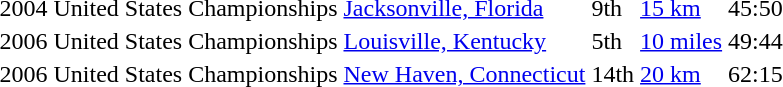<table>
<tr>
<td>2004</td>
<td>United States Championships</td>
<td><a href='#'>Jacksonville, Florida</a></td>
<td>9th</td>
<td><a href='#'>15 km</a></td>
<td>45:50</td>
</tr>
<tr>
<td>2006</td>
<td>United States Championships</td>
<td><a href='#'>Louisville, Kentucky</a></td>
<td>5th</td>
<td><a href='#'>10 miles</a></td>
<td>49:44</td>
</tr>
<tr>
<td>2006</td>
<td>United States Championships</td>
<td><a href='#'>New Haven, Connecticut</a></td>
<td>14th</td>
<td><a href='#'>20 km</a></td>
<td>62:15</td>
</tr>
</table>
